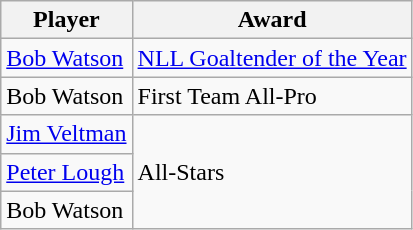<table class="wikitable">
<tr>
<th>Player</th>
<th>Award</th>
</tr>
<tr>
<td><a href='#'>Bob Watson</a></td>
<td><a href='#'>NLL Goaltender of the Year</a></td>
</tr>
<tr>
<td>Bob Watson</td>
<td>First Team All-Pro</td>
</tr>
<tr>
<td><a href='#'>Jim Veltman</a></td>
<td rowspan=3>All-Stars</td>
</tr>
<tr>
<td><a href='#'>Peter Lough</a></td>
</tr>
<tr>
<td>Bob Watson</td>
</tr>
</table>
